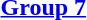<table>
<tr valign=top>
<th align="center"><a href='#'>Group 7</a></th>
</tr>
<tr valign=top>
<td></td>
</tr>
</table>
